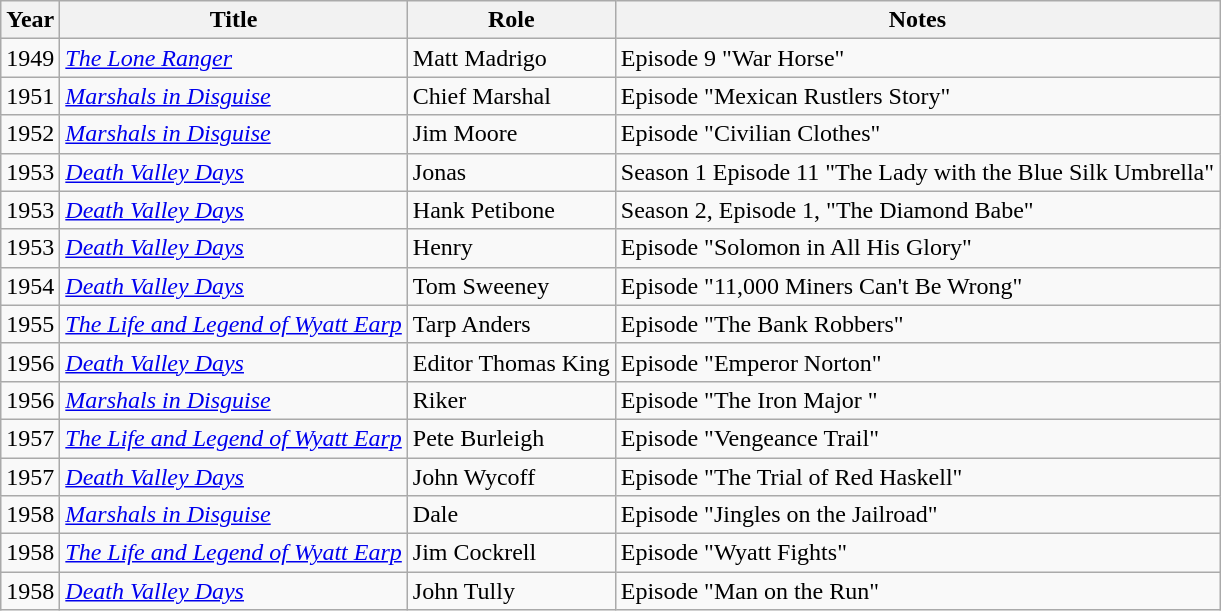<table class="wikitable plainrowheaders sortable">
<tr>
<th scope="col">Year</th>
<th scope="col">Title</th>
<th scope="col">Role</th>
<th scope="col" class="unsortable">Notes</th>
</tr>
<tr>
<td>1949</td>
<td><em><a href='#'>The Lone Ranger</a></em></td>
<td>Matt Madrigo</td>
<td>Episode 9 "War Horse"</td>
</tr>
<tr>
<td>1951</td>
<td><em><a href='#'>Marshals in Disguise</a></em></td>
<td>Chief Marshal</td>
<td>Episode "Mexican Rustlers Story"</td>
</tr>
<tr>
<td>1952</td>
<td><em><a href='#'>Marshals in Disguise</a></em></td>
<td>Jim Moore</td>
<td>Episode "Civilian Clothes"</td>
</tr>
<tr>
<td>1953</td>
<td><em><a href='#'>Death Valley Days</a></em></td>
<td>Jonas</td>
<td>Season 1 Episode 11 "The Lady with the Blue Silk Umbrella"</td>
</tr>
<tr>
<td>1953</td>
<td><em><a href='#'>Death Valley Days</a></em></td>
<td>Hank Petibone</td>
<td>Season 2, Episode 1, "The Diamond Babe"</td>
</tr>
<tr>
<td>1953</td>
<td><em><a href='#'>Death Valley Days</a></em></td>
<td>Henry</td>
<td>Episode "Solomon in All His Glory"</td>
</tr>
<tr>
<td>1954</td>
<td><em><a href='#'>Death Valley Days</a></em></td>
<td>Tom Sweeney</td>
<td>Episode "11,000 Miners Can't Be Wrong"</td>
</tr>
<tr>
<td>1955</td>
<td><em><a href='#'>The Life and Legend of Wyatt Earp</a></em></td>
<td>Tarp Anders</td>
<td>Episode "The Bank Robbers"</td>
</tr>
<tr>
<td>1956</td>
<td><em><a href='#'>Death Valley Days</a></em></td>
<td>Editor Thomas King</td>
<td>Episode "Emperor Norton"</td>
</tr>
<tr>
<td>1956</td>
<td><em><a href='#'>Marshals in Disguise</a></em></td>
<td>Riker</td>
<td>Episode "The Iron Major "</td>
</tr>
<tr>
<td>1957</td>
<td><em><a href='#'>The Life and Legend of Wyatt Earp</a></em></td>
<td>Pete Burleigh</td>
<td>Episode "Vengeance Trail"</td>
</tr>
<tr>
<td>1957</td>
<td><em><a href='#'>Death Valley Days</a></em></td>
<td>John Wycoff</td>
<td>Episode "The Trial of Red Haskell"</td>
</tr>
<tr>
<td>1958</td>
<td><em><a href='#'>Marshals in Disguise</a></em></td>
<td>Dale</td>
<td>Episode "Jingles on the Jailroad"</td>
</tr>
<tr>
<td>1958</td>
<td><em><a href='#'>The Life and Legend of Wyatt Earp</a></em></td>
<td>Jim Cockrell</td>
<td>Episode "Wyatt Fights"</td>
</tr>
<tr>
<td>1958</td>
<td><em><a href='#'>Death Valley Days</a></em></td>
<td>John Tully</td>
<td>Episode "Man on the Run"</td>
</tr>
</table>
